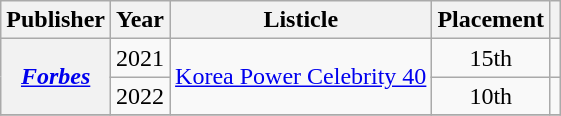<table class="wikitable plainrowheaders sortable" style="margin-right: 0;">
<tr>
<th scope="col">Publisher</th>
<th scope="col">Year</th>
<th scope="col">Listicle</th>
<th scope="col">Placement</th>
<th class="unsortable" scope="col"></th>
</tr>
<tr>
<th scope="row" rowspan="2"><em><a href='#'>Forbes</a></em></th>
<td>2021</td>
<td rowspan="2"><a href='#'>Korea Power Celebrity 40</a></td>
<td style="text-align:center;">15th</td>
<td style="text-align:center;"></td>
</tr>
<tr>
<td>2022</td>
<td style="text-align:center;">10th</td>
<td></td>
</tr>
<tr>
</tr>
</table>
